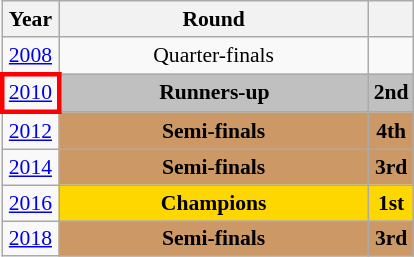<table class="wikitable" style="text-align: center; font-size:90%">
<tr>
<th>Year</th>
<th style="width:200px">Round</th>
<th></th>
</tr>
<tr>
<td><a href='#'>2008</a></td>
<td>Quarter-finals</td>
<td></td>
</tr>
<tr>
<td style="border: 3px solid red"><a href='#'>2010</a></td>
<td bgcolor=Silver><strong>Runners-up</strong></td>
<td bgcolor=Silver><strong>2nd</strong></td>
</tr>
<tr>
<td><a href='#'>2012</a></td>
<td bgcolor="cc9966"><strong>Semi-finals</strong></td>
<td bgcolor="cc9966"><strong>4th</strong></td>
</tr>
<tr>
<td><a href='#'>2014</a></td>
<td bgcolor="cc9966"><strong>Semi-finals</strong></td>
<td bgcolor="cc9966"><strong>3rd</strong></td>
</tr>
<tr>
<td><a href='#'>2016</a></td>
<td bgcolor=Gold><strong>Champions</strong></td>
<td bgcolor=Gold><strong>1st</strong></td>
</tr>
<tr>
<td><a href='#'>2018</a></td>
<td bgcolor="cc9966"><strong>Semi-finals</strong></td>
<td bgcolor="cc9966"><strong>3rd</strong></td>
</tr>
</table>
